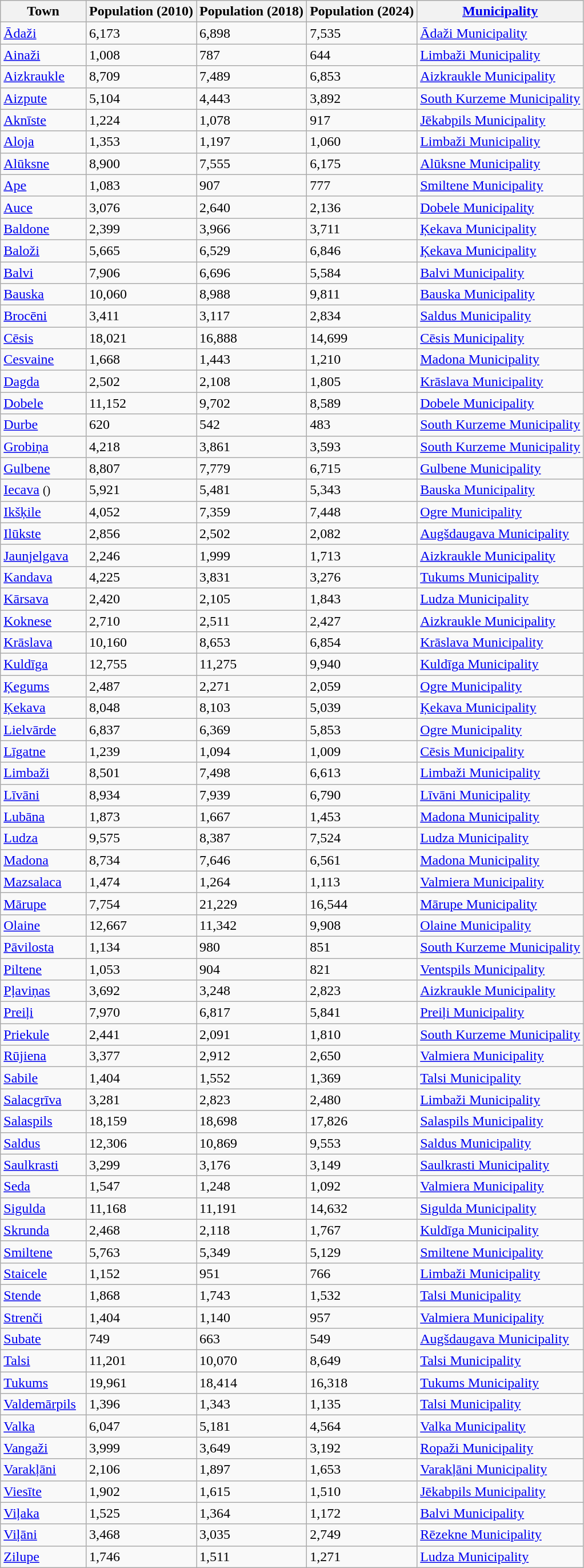<table class="sortable wikitable" )>
<tr>
<th>Town</th>
<th>Population (2010)</th>
<th>Population (2018)</th>
<th>Population (2024)</th>
<th><a href='#'>Municipality</a></th>
</tr>
<tr>
<td><a href='#'>Ādaži</a> </td>
<td>6,173</td>
<td>6,898</td>
<td>7,535</td>
<td><a href='#'>Ādaži Municipality</a></td>
</tr>
<tr>
<td><a href='#'>Ainaži</a> <small></small> </td>
<td>1,008</td>
<td>787</td>
<td>644</td>
<td><a href='#'>Limbaži Municipality</a></td>
</tr>
<tr>
<td><a href='#'>Aizkraukle</a> <small></small> </td>
<td>8,709</td>
<td>7,489</td>
<td>6,853</td>
<td><a href='#'>Aizkraukle Municipality</a></td>
</tr>
<tr>
<td><a href='#'>Aizpute</a> <small></small> </td>
<td>5,104</td>
<td>4,443</td>
<td>3,892</td>
<td><a href='#'>South Kurzeme Municipality</a></td>
</tr>
<tr>
<td><a href='#'>Aknīste</a> <small></small> </td>
<td>1,224</td>
<td>1,078</td>
<td>917</td>
<td><a href='#'>Jēkabpils Municipality</a></td>
</tr>
<tr>
<td><a href='#'>Aloja</a> <small></small> </td>
<td>1,353</td>
<td>1,197</td>
<td>1,060</td>
<td><a href='#'>Limbaži Municipality</a></td>
</tr>
<tr>
<td><a href='#'>Alūksne</a> <small></small> </td>
<td>8,900</td>
<td>7,555</td>
<td>6,175</td>
<td><a href='#'>Alūksne Municipality</a></td>
</tr>
<tr>
<td><a href='#'>Ape</a> <small></small> </td>
<td>1,083</td>
<td>907</td>
<td>777</td>
<td><a href='#'>Smiltene Municipality</a></td>
</tr>
<tr>
<td><a href='#'>Auce</a> <small></small> </td>
<td>3,076</td>
<td>2,640</td>
<td>2,136</td>
<td><a href='#'>Dobele Municipality</a></td>
</tr>
<tr>
<td><a href='#'>Baldone</a> <small></small> </td>
<td>2,399</td>
<td>3,966</td>
<td>3,711</td>
<td><a href='#'>Ķekava Municipality</a></td>
</tr>
<tr>
<td><a href='#'>Baloži</a> <small></small> </td>
<td>5,665</td>
<td>6,529</td>
<td>6,846</td>
<td><a href='#'>Ķekava Municipality</a></td>
</tr>
<tr>
<td><a href='#'>Balvi</a> <small></small> </td>
<td>7,906</td>
<td>6,696</td>
<td>5,584</td>
<td><a href='#'>Balvi Municipality</a></td>
</tr>
<tr>
<td><a href='#'>Bauska</a> <small></small> </td>
<td>10,060</td>
<td>8,988</td>
<td>9,811</td>
<td><a href='#'>Bauska Municipality</a></td>
</tr>
<tr>
<td><a href='#'>Brocēni</a> <small></small> </td>
<td>3,411</td>
<td>3,117</td>
<td>2,834</td>
<td><a href='#'>Saldus Municipality</a></td>
</tr>
<tr>
<td><a href='#'>Cēsis</a> <small></small> </td>
<td>18,021</td>
<td>16,888</td>
<td>14,699</td>
<td><a href='#'>Cēsis Municipality</a></td>
</tr>
<tr>
<td><a href='#'>Cesvaine</a> <small></small> </td>
<td>1,668</td>
<td>1,443</td>
<td>1,210</td>
<td><a href='#'>Madona Municipality</a></td>
</tr>
<tr>
<td><a href='#'>Dagda</a> <small></small> </td>
<td>2,502</td>
<td>2,108</td>
<td>1,805</td>
<td><a href='#'>Krāslava Municipality</a></td>
</tr>
<tr>
<td><a href='#'>Dobele</a> <small></small> </td>
<td>11,152</td>
<td>9,702</td>
<td>8,589</td>
<td><a href='#'>Dobele Municipality</a></td>
</tr>
<tr>
<td><a href='#'>Durbe</a> <small></small> </td>
<td>620</td>
<td>542</td>
<td>483</td>
<td><a href='#'>South Kurzeme Municipality</a></td>
</tr>
<tr>
<td><a href='#'>Grobiņa</a> <small></small> </td>
<td>4,218</td>
<td>3,861</td>
<td>3,593</td>
<td><a href='#'>South Kurzeme Municipality</a></td>
</tr>
<tr>
<td><a href='#'>Gulbene</a> <small></small> </td>
<td>8,807</td>
<td>7,779</td>
<td>6,715</td>
<td><a href='#'>Gulbene Municipality</a></td>
</tr>
<tr>
<td><a href='#'>Iecava</a> <small>()</small> </td>
<td>5,921</td>
<td>5,481</td>
<td>5,343</td>
<td><a href='#'>Bauska Municipality</a></td>
</tr>
<tr>
<td><a href='#'>Ikšķile</a> <small></small> </td>
<td>4,052</td>
<td>7,359</td>
<td>7,448</td>
<td><a href='#'>Ogre Municipality</a></td>
</tr>
<tr>
<td><a href='#'>Ilūkste</a> <small></small> </td>
<td>2,856</td>
<td>2,502</td>
<td>2,082</td>
<td><a href='#'>Augšdaugava Municipality</a></td>
</tr>
<tr>
<td><a href='#'>Jaunjelgava</a> <small></small> </td>
<td>2,246</td>
<td>1,999</td>
<td>1,713</td>
<td><a href='#'>Aizkraukle Municipality</a></td>
</tr>
<tr>
<td><a href='#'>Kandava</a> <small></small> </td>
<td>4,225</td>
<td>3,831</td>
<td>3,276</td>
<td><a href='#'>Tukums Municipality</a></td>
</tr>
<tr>
<td><a href='#'>Kārsava</a> <small></small> </td>
<td>2,420</td>
<td>2,105</td>
<td>1,843</td>
<td><a href='#'>Ludza Municipality</a></td>
</tr>
<tr>
<td><a href='#'>Koknese</a> <small></small> </td>
<td>2,710</td>
<td>2,511</td>
<td>2,427</td>
<td><a href='#'>Aizkraukle Municipality</a></td>
</tr>
<tr>
<td><a href='#'>Krāslava</a> <small></small> </td>
<td>10,160</td>
<td>8,653</td>
<td>6,854</td>
<td><a href='#'>Krāslava Municipality</a></td>
</tr>
<tr>
<td><a href='#'>Kuldīga</a> <small></small> </td>
<td>12,755</td>
<td>11,275</td>
<td>9,940</td>
<td><a href='#'>Kuldīga Municipality</a></td>
</tr>
<tr>
<td><a href='#'>Ķegums</a> <small></small> </td>
<td>2,487</td>
<td>2,271</td>
<td>2,059</td>
<td><a href='#'>Ogre Municipality</a></td>
</tr>
<tr>
<td><a href='#'>Ķekava</a> </td>
<td>8,048</td>
<td>8,103</td>
<td>5,039</td>
<td><a href='#'>Ķekava Municipality</a></td>
</tr>
<tr>
<td><a href='#'>Lielvārde</a> <small></small> </td>
<td>6,837</td>
<td>6,369</td>
<td>5,853</td>
<td><a href='#'>Ogre Municipality</a></td>
</tr>
<tr>
<td><a href='#'>Līgatne</a> <small></small> </td>
<td>1,239</td>
<td>1,094</td>
<td>1,009</td>
<td><a href='#'>Cēsis Municipality</a></td>
</tr>
<tr>
<td><a href='#'>Limbaži</a> <small></small> </td>
<td>8,501</td>
<td>7,498</td>
<td>6,613</td>
<td><a href='#'>Limbaži Municipality</a></td>
</tr>
<tr>
<td><a href='#'>Līvāni</a> <small></small> </td>
<td>8,934</td>
<td>7,939</td>
<td>6,790</td>
<td><a href='#'>Līvāni Municipality</a></td>
</tr>
<tr>
<td><a href='#'>Lubāna</a> <small></small> </td>
<td>1,873</td>
<td>1,667</td>
<td>1,453</td>
<td><a href='#'>Madona Municipality</a></td>
</tr>
<tr>
<td><a href='#'>Ludza</a> <small></small> </td>
<td>9,575</td>
<td>8,387</td>
<td>7,524</td>
<td><a href='#'>Ludza Municipality</a></td>
</tr>
<tr>
<td><a href='#'>Madona</a> <small></small> </td>
<td>8,734</td>
<td>7,646</td>
<td>6,561</td>
<td><a href='#'>Madona Municipality</a></td>
</tr>
<tr>
<td><a href='#'>Mazsalaca</a> <small></small> </td>
<td>1,474</td>
<td>1,264</td>
<td>1,113</td>
<td><a href='#'>Valmiera Municipality</a></td>
</tr>
<tr>
<td><a href='#'>Mārupe</a> </td>
<td>7,754</td>
<td>21,229</td>
<td>16,544</td>
<td><a href='#'>Mārupe Municipality</a></td>
</tr>
<tr>
<td><a href='#'>Olaine</a> <small></small> </td>
<td>12,667</td>
<td>11,342</td>
<td>9,908</td>
<td><a href='#'>Olaine Municipality</a></td>
</tr>
<tr>
<td><a href='#'>Pāvilosta</a> <small></small> </td>
<td>1,134</td>
<td>980</td>
<td>851</td>
<td><a href='#'>South Kurzeme Municipality</a></td>
</tr>
<tr>
<td><a href='#'>Piltene</a> <small></small> </td>
<td>1,053</td>
<td>904</td>
<td>821</td>
<td><a href='#'>Ventspils Municipality</a></td>
</tr>
<tr>
<td><a href='#'>Pļaviņas</a> <small></small> </td>
<td>3,692</td>
<td>3,248</td>
<td>2,823</td>
<td><a href='#'>Aizkraukle Municipality</a></td>
</tr>
<tr>
<td><a href='#'>Preiļi</a> <small></small> </td>
<td>7,970</td>
<td>6,817</td>
<td>5,841</td>
<td><a href='#'>Preiļi Municipality</a></td>
</tr>
<tr>
<td><a href='#'>Priekule</a> <small></small> </td>
<td>2,441</td>
<td>2,091</td>
<td>1,810</td>
<td><a href='#'>South Kurzeme Municipality</a></td>
</tr>
<tr>
<td><a href='#'>Rūjiena</a> <small></small> </td>
<td>3,377</td>
<td>2,912</td>
<td>2,650</td>
<td><a href='#'>Valmiera Municipality</a></td>
</tr>
<tr>
<td><a href='#'>Sabile</a> <small></small> </td>
<td>1,404</td>
<td>1,552</td>
<td>1,369</td>
<td><a href='#'>Talsi Municipality</a></td>
</tr>
<tr>
<td><a href='#'>Salacgrīva</a> <small></small> </td>
<td>3,281</td>
<td>2,823</td>
<td>2,480</td>
<td><a href='#'>Limbaži Municipality</a></td>
</tr>
<tr>
<td><a href='#'>Salaspils</a> <small></small> </td>
<td>18,159</td>
<td>18,698</td>
<td>17,826</td>
<td><a href='#'>Salaspils Municipality</a></td>
</tr>
<tr>
<td><a href='#'>Saldus</a> <small></small> </td>
<td>12,306</td>
<td>10,869</td>
<td>9,553</td>
<td><a href='#'>Saldus Municipality</a></td>
</tr>
<tr>
<td><a href='#'>Saulkrasti</a> <small></small> </td>
<td>3,299</td>
<td>3,176</td>
<td>3,149</td>
<td><a href='#'>Saulkrasti Municipality</a></td>
</tr>
<tr>
<td><a href='#'>Seda</a> <small></small> </td>
<td>1,547</td>
<td>1,248</td>
<td>1,092</td>
<td><a href='#'>Valmiera Municipality</a></td>
</tr>
<tr>
<td><a href='#'>Sigulda</a> <small></small> </td>
<td>11,168</td>
<td>11,191</td>
<td>14,632</td>
<td><a href='#'>Sigulda Municipality</a></td>
</tr>
<tr>
<td><a href='#'>Skrunda</a> <small></small> </td>
<td>2,468</td>
<td>2,118</td>
<td>1,767</td>
<td><a href='#'>Kuldīga Municipality</a></td>
</tr>
<tr>
<td><a href='#'>Smiltene</a> <small></small> </td>
<td>5,763</td>
<td>5,349</td>
<td>5,129</td>
<td><a href='#'>Smiltene Municipality</a></td>
</tr>
<tr>
<td><a href='#'>Staicele</a> <small></small> </td>
<td>1,152</td>
<td>951</td>
<td>766</td>
<td><a href='#'>Limbaži Municipality</a></td>
</tr>
<tr>
<td><a href='#'>Stende</a> <small></small> </td>
<td>1,868</td>
<td>1,743</td>
<td>1,532</td>
<td><a href='#'>Talsi Municipality</a></td>
</tr>
<tr>
<td><a href='#'>Strenči</a> <small></small> </td>
<td>1,404</td>
<td>1,140</td>
<td>957</td>
<td><a href='#'>Valmiera Municipality</a></td>
</tr>
<tr>
<td><a href='#'>Subate</a> <small></small> </td>
<td>749</td>
<td>663</td>
<td>549</td>
<td><a href='#'>Augšdaugava Municipality</a></td>
</tr>
<tr>
<td><a href='#'>Talsi</a> <small></small> </td>
<td>11,201</td>
<td>10,070</td>
<td>8,649</td>
<td><a href='#'>Talsi Municipality</a></td>
</tr>
<tr>
<td><a href='#'>Tukums</a> <small></small> </td>
<td>19,961</td>
<td>18,414</td>
<td>16,318</td>
<td><a href='#'>Tukums Municipality</a></td>
</tr>
<tr>
<td><a href='#'>Valdemārpils</a> <small></small> </td>
<td>1,396</td>
<td>1,343</td>
<td>1,135</td>
<td><a href='#'>Talsi Municipality</a></td>
</tr>
<tr>
<td><a href='#'>Valka</a> <small></small> </td>
<td>6,047</td>
<td>5,181</td>
<td>4,564</td>
<td><a href='#'>Valka Municipality</a></td>
</tr>
<tr>
<td><a href='#'>Vangaži</a> <small></small> </td>
<td>3,999</td>
<td>3,649</td>
<td>3,192</td>
<td><a href='#'>Ropaži Municipality</a></td>
</tr>
<tr>
<td><a href='#'>Varakļāni</a> <small></small> </td>
<td>2,106</td>
<td>1,897</td>
<td>1,653</td>
<td><a href='#'>Varakļāni Municipality</a></td>
</tr>
<tr>
<td><a href='#'>Viesīte</a> <small></small> </td>
<td>1,902</td>
<td>1,615</td>
<td>1,510</td>
<td><a href='#'>Jēkabpils Municipality</a></td>
</tr>
<tr>
<td><a href='#'>Viļaka</a> <small></small> </td>
<td>1,525</td>
<td>1,364</td>
<td>1,172</td>
<td><a href='#'>Balvi Municipality</a></td>
</tr>
<tr>
<td><a href='#'>Viļāni</a> <small></small> </td>
<td>3,468</td>
<td>3,035</td>
<td>2,749</td>
<td><a href='#'>Rēzekne Municipality</a></td>
</tr>
<tr>
<td><a href='#'>Zilupe</a> <small></small> </td>
<td>1,746</td>
<td>1,511</td>
<td>1,271</td>
<td><a href='#'>Ludza Municipality</a></td>
</tr>
</table>
